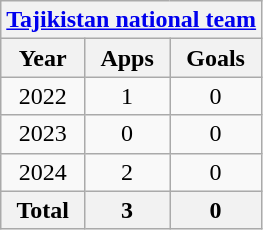<table class="wikitable" style="text-align:center">
<tr>
<th colspan=3><a href='#'>Tajikistan national team</a></th>
</tr>
<tr>
<th>Year</th>
<th>Apps</th>
<th>Goals</th>
</tr>
<tr>
<td>2022</td>
<td>1</td>
<td>0</td>
</tr>
<tr>
<td>2023</td>
<td>0</td>
<td>0</td>
</tr>
<tr>
<td>2024</td>
<td>2</td>
<td>0</td>
</tr>
<tr>
<th>Total</th>
<th>3</th>
<th>0</th>
</tr>
</table>
